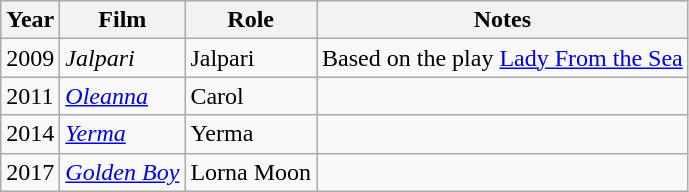<table class="wikitable">
<tr>
<th>Year</th>
<th>Film</th>
<th>Role</th>
<th>Notes</th>
</tr>
<tr>
<td>2009</td>
<td><em>Jalpari</em></td>
<td>Jalpari</td>
<td>Based on the play <a href='#'>Lady From the Sea</a></td>
</tr>
<tr>
<td>2011</td>
<td><em><a href='#'>Oleanna</a></em></td>
<td>Carol</td>
<td></td>
</tr>
<tr>
<td>2014</td>
<td><em><a href='#'>Yerma</a></em></td>
<td>Yerma</td>
<td></td>
</tr>
<tr>
<td>2017</td>
<td><em><a href='#'>Golden Boy</a></em></td>
<td>Lorna Moon</td>
<td></td>
</tr>
</table>
